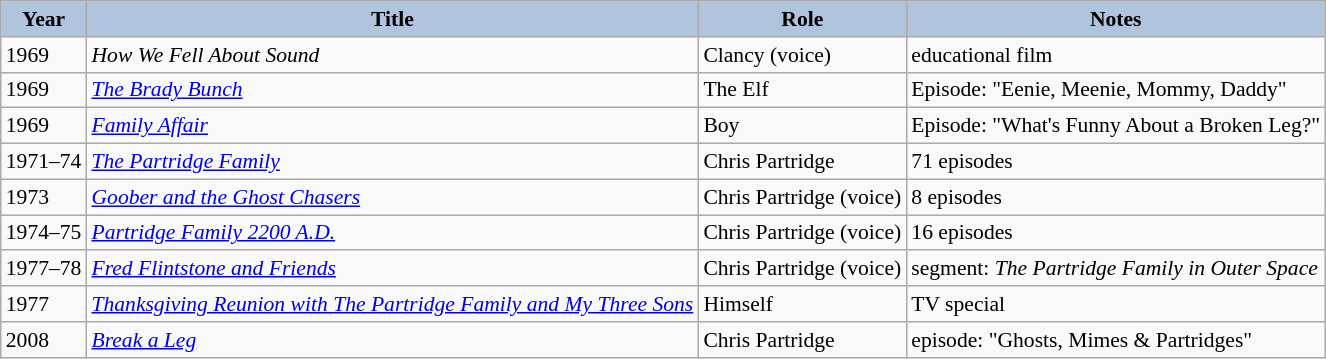<table class="wikitable" style="font-size:90%;">
<tr>
<th style="background:#B0C4DE;">Year</th>
<th style="background:#B0C4DE;">Title</th>
<th style="background:#B0C4DE;">Role</th>
<th style="background:#B0C4DE;">Notes</th>
</tr>
<tr>
<td>1969</td>
<td><em>How We Fell About Sound</em></td>
<td>Clancy (voice)</td>
<td>educational film</td>
</tr>
<tr>
<td>1969</td>
<td><em><a href='#'>The Brady Bunch</a></em></td>
<td>The Elf</td>
<td>Episode: "Eenie, Meenie, Mommy, Daddy"</td>
</tr>
<tr>
<td>1969</td>
<td><em><a href='#'>Family Affair</a></em></td>
<td>Boy</td>
<td>Episode: "What's Funny About a Broken Leg?"</td>
</tr>
<tr>
<td>1971–74</td>
<td><em><a href='#'>The Partridge Family</a></em></td>
<td>Chris Partridge</td>
<td>71 episodes</td>
</tr>
<tr>
<td>1973</td>
<td><em><a href='#'>Goober and the Ghost Chasers</a></em></td>
<td>Chris Partridge (voice)</td>
<td>8 episodes</td>
</tr>
<tr>
<td>1974–75</td>
<td><em><a href='#'>Partridge Family 2200 A.D.</a></em></td>
<td>Chris Partridge (voice)</td>
<td>16 episodes</td>
</tr>
<tr>
<td>1977–78</td>
<td><em><a href='#'>Fred Flintstone and Friends</a></em></td>
<td>Chris Partridge (voice)</td>
<td>segment: <em>The Partridge Family in Outer Space</em></td>
</tr>
<tr>
<td>1977</td>
<td><em><a href='#'>Thanksgiving Reunion with The Partridge Family and My Three Sons</a></em></td>
<td>Himself</td>
<td>TV special</td>
</tr>
<tr>
<td>2008</td>
<td><em><a href='#'>Break a Leg</a></em></td>
<td>Chris Partridge</td>
<td>episode: "Ghosts, Mimes & Partridges"</td>
</tr>
</table>
